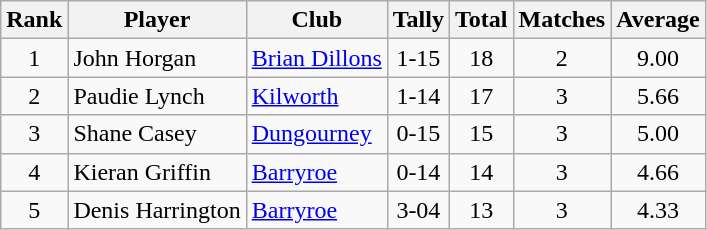<table class="wikitable">
<tr>
<th>Rank</th>
<th>Player</th>
<th>Club</th>
<th>Tally</th>
<th>Total</th>
<th>Matches</th>
<th>Average</th>
</tr>
<tr>
<td rowspan=1 align=center>1</td>
<td>John Horgan</td>
<td><a href='#'>Brian Dillons</a></td>
<td align=center>1-15</td>
<td align=center>18</td>
<td align=center>2</td>
<td align=center>9.00</td>
</tr>
<tr>
<td rowspan=1 align=center>2</td>
<td>Paudie Lynch</td>
<td><a href='#'>Kilworth</a></td>
<td align=center>1-14</td>
<td align=center>17</td>
<td align=center>3</td>
<td align=center>5.66</td>
</tr>
<tr>
<td rowspan=1 align=center>3</td>
<td>Shane Casey</td>
<td><a href='#'>Dungourney</a></td>
<td align=center>0-15</td>
<td align=center>15</td>
<td align=center>3</td>
<td align=center>5.00</td>
</tr>
<tr>
<td rowspan=1 align=center>4</td>
<td>Kieran Griffin</td>
<td><a href='#'>Barryroe</a></td>
<td align=center>0-14</td>
<td align=center>14</td>
<td align=center>3</td>
<td align=center>4.66</td>
</tr>
<tr>
<td rowspan=1 align=center>5</td>
<td>Denis Harrington</td>
<td><a href='#'>Barryroe</a></td>
<td align=center>3-04</td>
<td align=center>13</td>
<td align=center>3</td>
<td align=center>4.33</td>
</tr>
</table>
